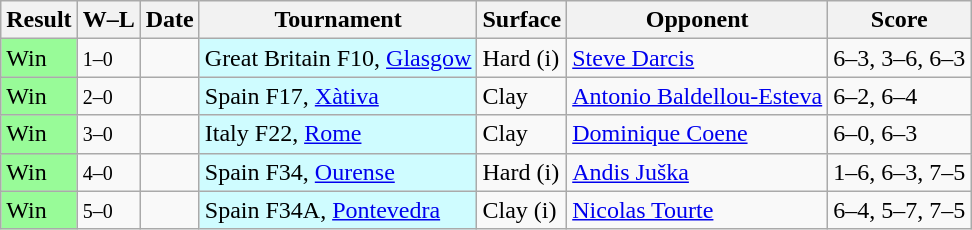<table class="sortable wikitable">
<tr>
<th>Result</th>
<th class="unsortable">W–L</th>
<th>Date</th>
<th>Tournament</th>
<th>Surface</th>
<th>Opponent</th>
<th class="unsortable">Score</th>
</tr>
<tr>
<td style="background:#98fb98;">Win</td>
<td><small>1–0</small></td>
<td></td>
<td style="background:#cffcff;">Great Britain F10, <a href='#'>Glasgow</a></td>
<td>Hard (i)</td>
<td> <a href='#'>Steve Darcis</a></td>
<td>6–3, 3–6, 6–3</td>
</tr>
<tr>
<td style="background:#98fb98;">Win</td>
<td><small>2–0</small></td>
<td></td>
<td style="background:#cffcff;">Spain F17, <a href='#'>Xàtiva</a></td>
<td>Clay</td>
<td> <a href='#'>Antonio Baldellou-Esteva</a></td>
<td>6–2, 6–4</td>
</tr>
<tr>
<td style="background:#98fb98;">Win</td>
<td><small>3–0</small></td>
<td></td>
<td style="background:#cffcff;">Italy F22, <a href='#'>Rome</a></td>
<td>Clay</td>
<td> <a href='#'>Dominique Coene</a></td>
<td>6–0, 6–3</td>
</tr>
<tr>
<td style="background:#98fb98;">Win</td>
<td><small>4–0</small></td>
<td></td>
<td style="background:#cffcff;">Spain F34, <a href='#'>Ourense</a></td>
<td>Hard (i)</td>
<td> <a href='#'>Andis Juška</a></td>
<td>1–6, 6–3, 7–5</td>
</tr>
<tr>
<td style="background:#98fb98;">Win</td>
<td><small>5–0</small></td>
<td></td>
<td style="background:#cffcff;">Spain F34A, <a href='#'>Pontevedra</a></td>
<td>Clay (i)</td>
<td> <a href='#'>Nicolas Tourte</a></td>
<td>6–4, 5–7, 7–5</td>
</tr>
</table>
